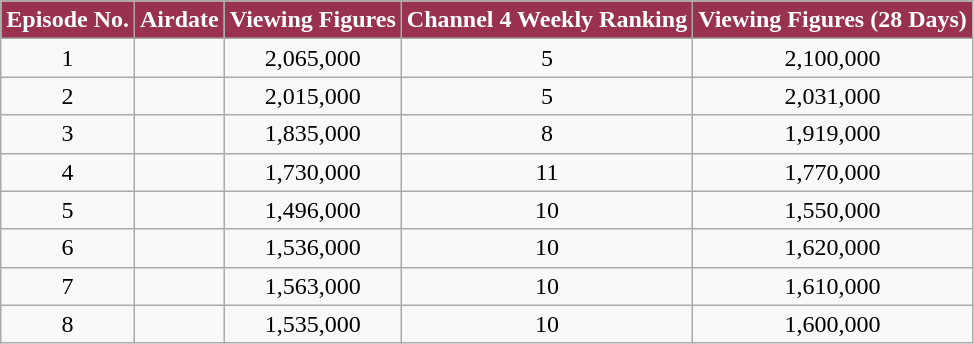<table class="wikitable" style="text-align:center;">
<tr style="color:white">
<th style="background:#99324F;">Episode No.</th>
<th style="background:#99324F;">Airdate</th>
<th style="background:#99324F;">Viewing Figures </th>
<th style="background:#99324F;">Channel 4 Weekly Ranking</th>
<th style="background:#99324F;">Viewing Figures (28 Days) </th>
</tr>
<tr>
<td>1</td>
<td></td>
<td>2,065,000</td>
<td>5</td>
<td>2,100,000</td>
</tr>
<tr>
<td>2</td>
<td></td>
<td>2,015,000</td>
<td>5</td>
<td>2,031,000</td>
</tr>
<tr>
<td>3</td>
<td></td>
<td>1,835,000</td>
<td>8</td>
<td>1,919,000</td>
</tr>
<tr>
<td>4</td>
<td></td>
<td>1,730,000</td>
<td>11</td>
<td>1,770,000</td>
</tr>
<tr>
<td>5</td>
<td></td>
<td>1,496,000</td>
<td>10</td>
<td>1,550,000</td>
</tr>
<tr>
<td>6</td>
<td></td>
<td>1,536,000</td>
<td>10</td>
<td>1,620,000</td>
</tr>
<tr>
<td>7</td>
<td></td>
<td>1,563,000</td>
<td>10</td>
<td>1,610,000</td>
</tr>
<tr>
<td>8</td>
<td></td>
<td>1,535,000</td>
<td>10</td>
<td>1,600,000</td>
</tr>
</table>
